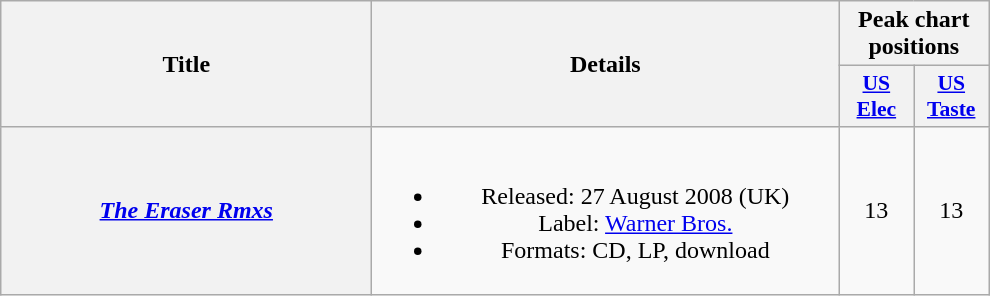<table class="wikitable plainrowheaders" style="text-align:center;">
<tr>
<th scope="col" rowspan="2" style="width:15em;">Title</th>
<th scope="col" rowspan="2" style="width:19em;">Details</th>
<th scope="col" colspan="2">Peak chart positions</th>
</tr>
<tr>
<th scope="col" style="width:3em;font-size:90%;"><a href='#'>US<br>Elec</a><br></th>
<th scope="col" style="width:3em;font-size:90%;"><a href='#'>US<br>Taste</a><br></th>
</tr>
<tr>
<th scope="row"><em><a href='#'>The Eraser Rmxs</a></em></th>
<td><br><ul><li>Released: 27 August 2008 <span>(UK)</span></li><li>Label: <a href='#'>Warner Bros.</a></li><li>Formats: CD, LP, download</li></ul></td>
<td>13</td>
<td>13</td>
</tr>
</table>
